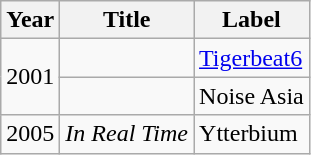<table class="wikitable">
<tr>
<th>Year</th>
<th>Title</th>
<th>Label</th>
</tr>
<tr>
<td rowspan="2">2001</td>
<td></td>
<td><a href='#'>Tigerbeat6</a></td>
</tr>
<tr>
<td></td>
<td>Noise Asia</td>
</tr>
<tr>
<td>2005</td>
<td><em>In Real Time</em></td>
<td>Ytterbium</td>
</tr>
</table>
